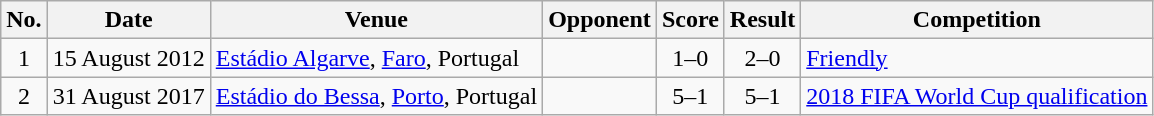<table class="wikitable sortable">
<tr>
<th scope="col">No.</th>
<th scope="col">Date</th>
<th scope="col">Venue</th>
<th scope="col">Opponent</th>
<th scope="col">Score</th>
<th scope="col">Result</th>
<th scope="col">Competition</th>
</tr>
<tr>
<td align="center">1</td>
<td>15 August 2012</td>
<td><a href='#'>Estádio Algarve</a>, <a href='#'>Faro</a>, Portugal</td>
<td></td>
<td align="center">1–0</td>
<td align="center">2–0</td>
<td><a href='#'>Friendly</a></td>
</tr>
<tr>
<td align="center">2</td>
<td>31 August 2017</td>
<td><a href='#'>Estádio do Bessa</a>, <a href='#'>Porto</a>, Portugal</td>
<td></td>
<td align="center">5–1</td>
<td align="center">5–1</td>
<td><a href='#'>2018 FIFA World Cup qualification</a></td>
</tr>
</table>
